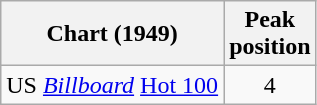<table class="wikitable">
<tr>
<th align="left">Chart (1949)</th>
<th align="left">Peak<br>position</th>
</tr>
<tr>
<td>US <em><a href='#'>Billboard</a></em> <a href='#'>Hot 100</a></td>
<td style="text-align:center;">4</td>
</tr>
</table>
